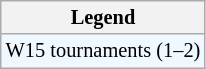<table class=wikitable style="font-size:85%">
<tr>
<th>Legend</th>
</tr>
<tr style="background:#f0f8ff;">
<td>W15 tournaments (1–2)</td>
</tr>
</table>
